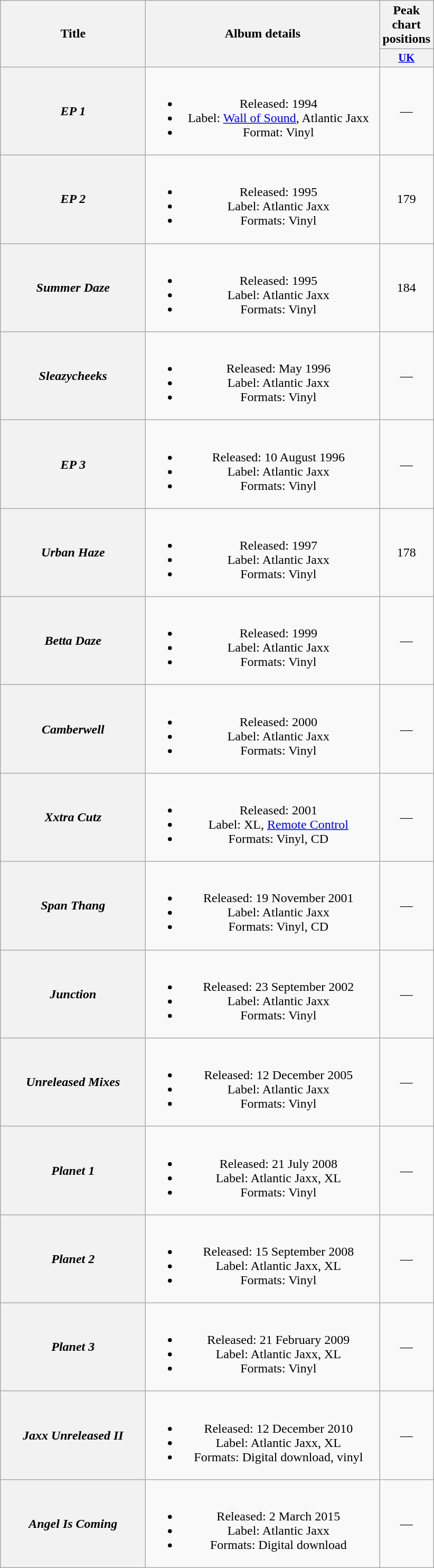<table class="wikitable plainrowheaders" style="text-align:center;" border="1">
<tr>
<th scope="col" rowspan="2" style="width:11em;">Title</th>
<th scope="col" rowspan="2" style="width:18em;">Album details</th>
<th scope="col">Peak chart positions</th>
</tr>
<tr>
<th scope="col" style="width:3em;font-size:85%;"><a href='#'>UK</a></th>
</tr>
<tr>
<th scope="row"><em>EP 1</em></th>
<td><br><ul><li>Released: 1994</li><li>Label: <a href='#'>Wall of Sound</a>, Atlantic Jaxx</li><li>Format: Vinyl</li></ul></td>
<td>—</td>
</tr>
<tr>
<th scope="row"><em>EP 2</em></th>
<td><br><ul><li>Released: 1995</li><li>Label: Atlantic Jaxx</li><li>Formats: Vinyl</li></ul></td>
<td>179</td>
</tr>
<tr>
<th scope="row"><em>Summer Daze</em></th>
<td><br><ul><li>Released: 1995</li><li>Label: Atlantic Jaxx</li><li>Formats: Vinyl</li></ul></td>
<td>184</td>
</tr>
<tr>
<th scope="row"><em>Sleazycheeks</em></th>
<td><br><ul><li>Released: May 1996</li><li>Label: Atlantic Jaxx</li><li>Formats: Vinyl</li></ul></td>
<td>—</td>
</tr>
<tr>
<th scope="row"><em>EP 3</em></th>
<td><br><ul><li>Released: 10 August 1996</li><li>Label: Atlantic Jaxx</li><li>Formats: Vinyl</li></ul></td>
<td>—</td>
</tr>
<tr>
<th scope="row"><em>Urban Haze</em></th>
<td><br><ul><li>Released: 1997</li><li>Label: Atlantic Jaxx</li><li>Formats: Vinyl</li></ul></td>
<td>178</td>
</tr>
<tr>
<th scope="row"><em>Betta Daze</em></th>
<td><br><ul><li>Released: 1999</li><li>Label: Atlantic Jaxx</li><li>Formats: Vinyl</li></ul></td>
<td>—</td>
</tr>
<tr>
<th scope="row"><em>Camberwell</em></th>
<td><br><ul><li>Released: 2000</li><li>Label: Atlantic Jaxx</li><li>Formats: Vinyl</li></ul></td>
<td>—</td>
</tr>
<tr>
<th scope="row"><em>Xxtra Cutz</em></th>
<td><br><ul><li>Released: 2001</li><li>Label: XL, <a href='#'>Remote Control</a></li><li>Formats: Vinyl, CD</li></ul></td>
<td>—</td>
</tr>
<tr>
<th scope="row"><em>Span Thang</em></th>
<td><br><ul><li>Released: 19 November 2001</li><li>Label: Atlantic Jaxx</li><li>Formats: Vinyl, CD</li></ul></td>
<td>—</td>
</tr>
<tr>
<th scope="row"><em>Junction</em></th>
<td><br><ul><li>Released: 23 September 2002</li><li>Label: Atlantic Jaxx</li><li>Formats: Vinyl</li></ul></td>
<td>—</td>
</tr>
<tr>
<th scope="row"><em>Unreleased Mixes</em></th>
<td><br><ul><li>Released: 12 December 2005</li><li>Label: Atlantic Jaxx</li><li>Formats: Vinyl</li></ul></td>
<td>—</td>
</tr>
<tr>
<th scope="row"><em>Planet 1</em></th>
<td><br><ul><li>Released: 21 July 2008</li><li>Label: Atlantic Jaxx, XL</li><li>Formats: Vinyl</li></ul></td>
<td>—</td>
</tr>
<tr>
<th scope="row"><em>Planet 2</em></th>
<td><br><ul><li>Released: 15 September 2008</li><li>Label: Atlantic Jaxx, XL</li><li>Formats: Vinyl</li></ul></td>
<td>—</td>
</tr>
<tr>
<th scope="row"><em>Planet 3</em></th>
<td><br><ul><li>Released: 21 February 2009</li><li>Label: Atlantic Jaxx, XL</li><li>Formats: Vinyl</li></ul></td>
<td>—</td>
</tr>
<tr>
<th scope="row"><em>Jaxx Unreleased II</em></th>
<td><br><ul><li>Released: 12 December 2010</li><li>Label: Atlantic Jaxx, XL</li><li>Formats: Digital download, vinyl</li></ul></td>
<td>—</td>
</tr>
<tr>
<th scope="row"><em>Angel Is Coming</em></th>
<td><br><ul><li>Released: 2 March 2015</li><li>Label: Atlantic Jaxx</li><li>Formats: Digital download</li></ul></td>
<td>—</td>
</tr>
</table>
